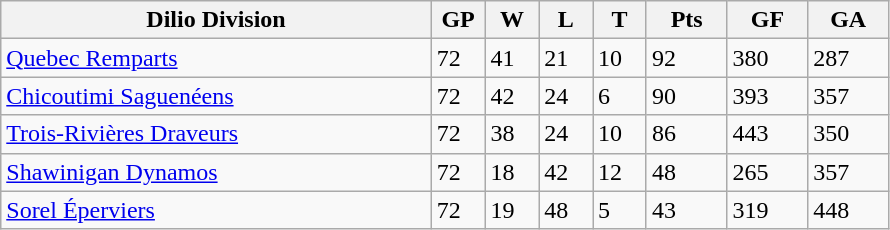<table class="wikitable">
<tr>
<th bgcolor="#DDDDFF" width="40%">Dilio Division</th>
<th bgcolor="#DDDDFF" width="5%">GP</th>
<th bgcolor="#DDDDFF" width="5%">W</th>
<th bgcolor="#DDDDFF" width="5%">L</th>
<th bgcolor="#DDDDFF" width="5%">T</th>
<th bgcolor="#DDDDFF" width="7.5%">Pts</th>
<th bgcolor="#DDDDFF" width="7.5%">GF</th>
<th bgcolor="#DDDDFF" width="7.5%">GA</th>
</tr>
<tr>
<td><a href='#'>Quebec Remparts</a></td>
<td>72</td>
<td>41</td>
<td>21</td>
<td>10</td>
<td>92</td>
<td>380</td>
<td>287</td>
</tr>
<tr>
<td><a href='#'>Chicoutimi Saguenéens</a></td>
<td>72</td>
<td>42</td>
<td>24</td>
<td>6</td>
<td>90</td>
<td>393</td>
<td>357</td>
</tr>
<tr>
<td><a href='#'>Trois-Rivières Draveurs</a></td>
<td>72</td>
<td>38</td>
<td>24</td>
<td>10</td>
<td>86</td>
<td>443</td>
<td>350</td>
</tr>
<tr>
<td><a href='#'>Shawinigan Dynamos</a></td>
<td>72</td>
<td>18</td>
<td>42</td>
<td>12</td>
<td>48</td>
<td>265</td>
<td>357</td>
</tr>
<tr>
<td><a href='#'>Sorel Éperviers</a></td>
<td>72</td>
<td>19</td>
<td>48</td>
<td>5</td>
<td>43</td>
<td>319</td>
<td>448</td>
</tr>
</table>
